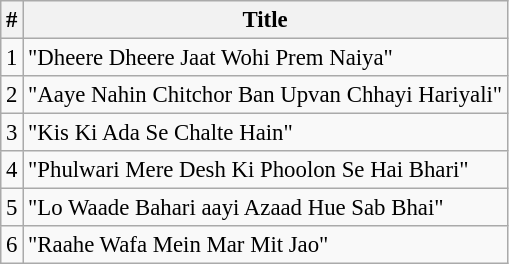<table class="wikitable" style="font-size:95%;">
<tr>
<th>#</th>
<th>Title</th>
</tr>
<tr>
<td>1</td>
<td>"Dheere Dheere Jaat Wohi Prem Naiya"</td>
</tr>
<tr>
<td>2</td>
<td>"Aaye Nahin Chitchor Ban Upvan Chhayi Hariyali"</td>
</tr>
<tr>
<td>3</td>
<td>"Kis Ki Ada Se Chalte Hain"</td>
</tr>
<tr>
<td>4</td>
<td>"Phulwari Mere Desh Ki Phoolon Se Hai Bhari"</td>
</tr>
<tr>
<td>5</td>
<td>"Lo Waade Bahari aayi Azaad Hue Sab Bhai"</td>
</tr>
<tr>
<td>6</td>
<td>"Raahe Wafa Mein Mar Mit Jao"</td>
</tr>
</table>
